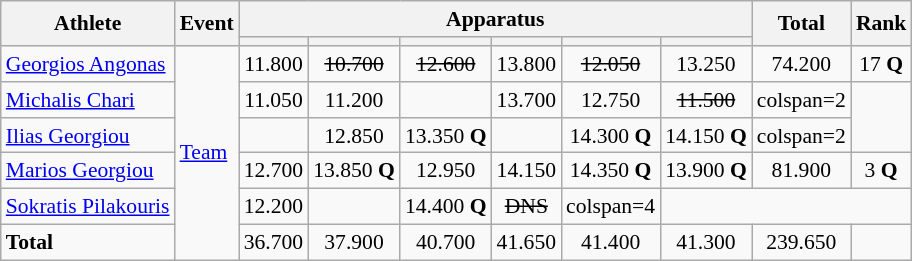<table class=wikitable style=font-size:90%;text-align:center>
<tr>
<th rowspan=2>Athlete</th>
<th rowspan=2>Event</th>
<th colspan=6>Apparatus</th>
<th rowspan=2>Total</th>
<th rowspan=2>Rank</th>
</tr>
<tr style=font-size:95%>
<th></th>
<th></th>
<th></th>
<th></th>
<th></th>
<th></th>
</tr>
<tr>
<td align=left><a href='#'>Georgios Angonas</a></td>
<td align=left rowspan=6><a href='#'>Team</a></td>
<td>11.800</td>
<td><s>10.700</s></td>
<td><s>12.600</s></td>
<td>13.800</td>
<td><s>12.050</s></td>
<td>13.250</td>
<td>74.200</td>
<td>17 <strong>Q</strong></td>
</tr>
<tr>
<td align=left><a href='#'>Michalis Chari</a></td>
<td>11.050</td>
<td>11.200</td>
<td></td>
<td>13.700</td>
<td>12.750</td>
<td><s>11.500</s></td>
<td>colspan=2 </td>
</tr>
<tr>
<td align=left><a href='#'>Ilias Georgiou</a></td>
<td></td>
<td>12.850</td>
<td>13.350 <strong>Q</strong></td>
<td></td>
<td>14.300 <strong>Q</strong></td>
<td>14.150 <strong>Q</strong></td>
<td>colspan=2 </td>
</tr>
<tr>
<td align=left><a href='#'>Marios Georgiou</a></td>
<td>12.700</td>
<td>13.850 <strong>Q</strong></td>
<td>12.950</td>
<td>14.150</td>
<td>14.350 <strong>Q</strong></td>
<td>13.900 <strong>Q</strong></td>
<td>81.900</td>
<td>3 <strong>Q</strong></td>
</tr>
<tr>
<td align=left><a href='#'>Sokratis Pilakouris</a></td>
<td>12.200</td>
<td></td>
<td>14.400 <strong>Q</strong></td>
<td><s>DNS</s></td>
<td>colspan=4 </td>
</tr>
<tr>
<td align=left><strong>Total</strong></td>
<td>36.700</td>
<td>37.900</td>
<td>40.700</td>
<td>41.650</td>
<td>41.400</td>
<td>41.300</td>
<td>239.650</td>
<td></td>
</tr>
</table>
